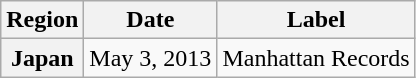<table class="wikitable plainrowheaders" style="text-align:center;" border="1">
<tr>
<th scope="col">Region</th>
<th scope="col">Date</th>
<th scope="col">Label</th>
</tr>
<tr>
<th scope="row">Japan</th>
<td>May 3, 2013</td>
<td>Manhattan Records</td>
</tr>
</table>
